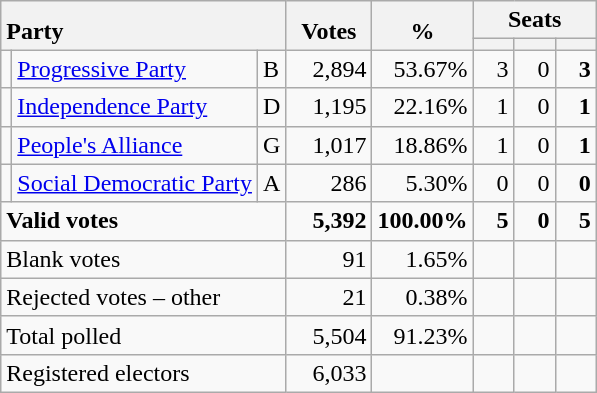<table class="wikitable" border="1" style="text-align:right;">
<tr>
<th style="text-align:left;" valign=bottom rowspan=2 colspan=3>Party</th>
<th align=center valign=bottom rowspan=2 width="50">Votes</th>
<th align=center valign=bottom rowspan=2 width="50">%</th>
<th colspan=3>Seats</th>
</tr>
<tr>
<th align=center valign=bottom width="20"><small></small></th>
<th align=center valign=bottom width="20"><small><a href='#'></a></small></th>
<th align=center valign=bottom width="20"><small></small></th>
</tr>
<tr>
<td></td>
<td align=left><a href='#'>Progressive Party</a></td>
<td align=left>B</td>
<td>2,894</td>
<td>53.67%</td>
<td>3</td>
<td>0</td>
<td><strong>3</strong></td>
</tr>
<tr>
<td></td>
<td align=left><a href='#'>Independence Party</a></td>
<td align=left>D</td>
<td>1,195</td>
<td>22.16%</td>
<td>1</td>
<td>0</td>
<td><strong>1</strong></td>
</tr>
<tr>
<td></td>
<td align=left><a href='#'>People's Alliance</a></td>
<td align=left>G</td>
<td>1,017</td>
<td>18.86%</td>
<td>1</td>
<td>0</td>
<td><strong>1</strong></td>
</tr>
<tr>
<td></td>
<td align=left><a href='#'>Social Democratic Party</a></td>
<td align=left>A</td>
<td>286</td>
<td>5.30%</td>
<td>0</td>
<td>0</td>
<td><strong>0</strong></td>
</tr>
<tr style="font-weight:bold">
<td align=left colspan=3>Valid votes</td>
<td>5,392</td>
<td>100.00%</td>
<td>5</td>
<td>0</td>
<td>5</td>
</tr>
<tr>
<td align=left colspan=3>Blank votes</td>
<td>91</td>
<td>1.65%</td>
<td></td>
<td></td>
<td></td>
</tr>
<tr>
<td align=left colspan=3>Rejected votes – other</td>
<td>21</td>
<td>0.38%</td>
<td></td>
<td></td>
<td></td>
</tr>
<tr>
<td align=left colspan=3>Total polled</td>
<td>5,504</td>
<td>91.23%</td>
<td></td>
<td></td>
<td></td>
</tr>
<tr>
<td align=left colspan=3>Registered electors</td>
<td>6,033</td>
<td></td>
<td></td>
<td></td>
<td></td>
</tr>
</table>
